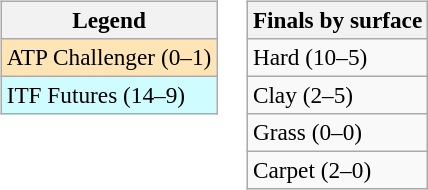<table>
<tr valign=top>
<td><br><table class=wikitable style=font-size:97%>
<tr>
<th>Legend</th>
</tr>
<tr bgcolor=moccasin>
<td>ATP Challenger (0–1)</td>
</tr>
<tr bgcolor=cffcff>
<td>ITF Futures (14–9)</td>
</tr>
</table>
</td>
<td><br><table class=wikitable style=font-size:97%>
<tr>
<th>Finals by surface</th>
</tr>
<tr>
<td>Hard (10–5)</td>
</tr>
<tr>
<td>Clay (2–5)</td>
</tr>
<tr>
<td>Grass (0–0)</td>
</tr>
<tr>
<td>Carpet (2–0)</td>
</tr>
</table>
</td>
</tr>
</table>
